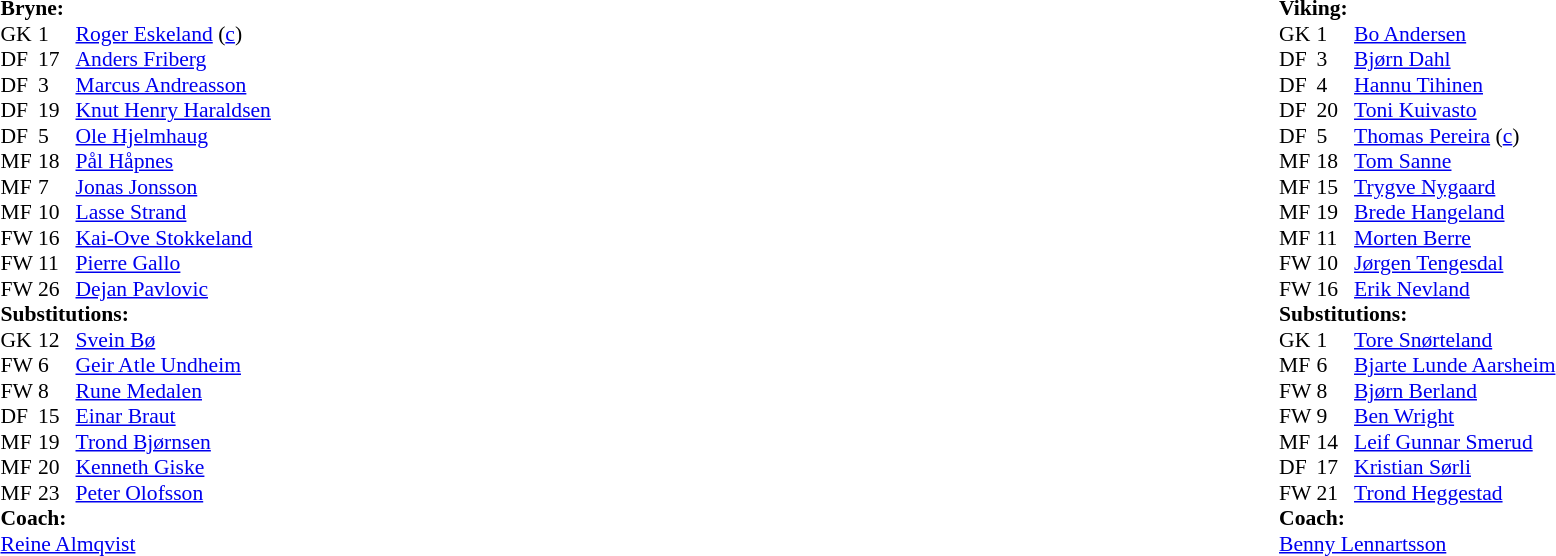<table width=100%>
<tr>
<td valign=top width=50%><br><table style=font-size:90% cellspacing=0 cellpadding=0>
<tr>
<td colspan="4"><strong>Bryne:</strong></td>
</tr>
<tr>
<th width=25></th>
<th width=25></th>
</tr>
<tr>
<td>GK</td>
<td>1</td>
<td> <a href='#'>Roger Eskeland</a> (<a href='#'>c</a>)</td>
</tr>
<tr>
<td>DF</td>
<td>17</td>
<td> <a href='#'>Anders Friberg</a></td>
<td> </td>
<td></td>
</tr>
<tr>
<td>DF</td>
<td>3</td>
<td> <a href='#'>Marcus Andreasson</a></td>
</tr>
<tr>
<td>DF</td>
<td>19</td>
<td> <a href='#'>Knut Henry Haraldsen</a></td>
</tr>
<tr>
<td>DF</td>
<td>5</td>
<td> <a href='#'>Ole Hjelmhaug</a></td>
</tr>
<tr>
<td>MF</td>
<td>18</td>
<td> <a href='#'>Pål Håpnes</a></td>
</tr>
<tr>
<td>MF</td>
<td>7</td>
<td> <a href='#'>Jonas Jonsson</a></td>
</tr>
<tr>
<td>MF</td>
<td>10</td>
<td> <a href='#'>Lasse Strand</a></td>
<td></td>
<td></td>
</tr>
<tr>
<td>FW</td>
<td>16</td>
<td> <a href='#'>Kai-Ove Stokkeland</a></td>
<td></td>
<td></td>
</tr>
<tr>
<td>FW</td>
<td>11</td>
<td> <a href='#'>Pierre Gallo</a></td>
</tr>
<tr>
<td>FW</td>
<td>26</td>
<td> <a href='#'>Dejan Pavlovic</a></td>
</tr>
<tr>
<td colspan=3><strong>Substitutions:</strong></td>
</tr>
<tr>
<td>GK</td>
<td>12</td>
<td> <a href='#'>Svein Bø</a></td>
</tr>
<tr>
<td>FW</td>
<td>6</td>
<td> <a href='#'>Geir Atle Undheim</a></td>
<td></td>
<td></td>
</tr>
<tr>
<td>FW</td>
<td>8</td>
<td> <a href='#'>Rune Medalen</a></td>
</tr>
<tr>
<td>DF</td>
<td>15</td>
<td> <a href='#'>Einar Braut</a></td>
</tr>
<tr>
<td>MF</td>
<td>19</td>
<td> <a href='#'>Trond Bjørnsen</a></td>
</tr>
<tr>
<td>MF</td>
<td>20</td>
<td> <a href='#'>Kenneth Giske</a></td>
<td></td>
<td></td>
</tr>
<tr>
<td>MF</td>
<td>23</td>
<td> <a href='#'>Peter Olofsson</a></td>
<td></td>
<td></td>
</tr>
<tr>
<td colspan=3><strong>Coach:</strong></td>
</tr>
<tr>
<td colspan=4> <a href='#'>Reine Almqvist</a></td>
</tr>
</table>
</td>
<td valign="top" width="50%"><br><table style="font-size: 90%" cellspacing="0" cellpadding="0" align=center>
<tr>
<td colspan="4"><strong>Viking:</strong></td>
</tr>
<tr>
<th width=25></th>
<th width=25></th>
</tr>
<tr>
<td>GK</td>
<td>1</td>
<td> <a href='#'>Bo Andersen</a></td>
</tr>
<tr>
<td>DF</td>
<td>3</td>
<td> <a href='#'>Bjørn Dahl</a></td>
</tr>
<tr>
<td>DF</td>
<td>4</td>
<td> <a href='#'>Hannu Tihinen</a></td>
</tr>
<tr>
<td>DF</td>
<td>20</td>
<td> <a href='#'>Toni Kuivasto</a></td>
</tr>
<tr>
<td>DF</td>
<td>5</td>
<td> <a href='#'>Thomas Pereira</a> (<a href='#'>c</a>) </td>
</tr>
<tr>
<td>MF</td>
<td>18</td>
<td> <a href='#'>Tom Sanne</a></td>
<td></td>
<td></td>
</tr>
<tr>
<td>MF</td>
<td>15</td>
<td> <a href='#'>Trygve Nygaard</a></td>
</tr>
<tr>
<td>MF</td>
<td>19</td>
<td> <a href='#'>Brede Hangeland</a></td>
</tr>
<tr>
<td>MF</td>
<td>11</td>
<td> <a href='#'>Morten Berre</a></td>
</tr>
<tr>
<td>FW</td>
<td>10</td>
<td> <a href='#'>Jørgen Tengesdal</a></td>
<td></td>
<td></td>
</tr>
<tr>
<td>FW</td>
<td>16</td>
<td> <a href='#'>Erik Nevland</a></td>
<td></td>
<td></td>
</tr>
<tr>
<td colspan=3><strong>Substitutions:</strong></td>
</tr>
<tr>
<td>GK</td>
<td>1</td>
<td> <a href='#'>Tore Snørteland</a></td>
</tr>
<tr>
<td>MF</td>
<td>6</td>
<td> <a href='#'>Bjarte Lunde Aarsheim</a></td>
<td></td>
<td></td>
</tr>
<tr>
<td>FW</td>
<td>8</td>
<td> <a href='#'>Bjørn Berland</a></td>
<td></td>
<td></td>
</tr>
<tr>
<td>FW</td>
<td>9</td>
<td> <a href='#'>Ben Wright</a></td>
</tr>
<tr>
<td>MF</td>
<td>14</td>
<td> <a href='#'>Leif Gunnar Smerud</a></td>
</tr>
<tr>
<td>DF</td>
<td>17</td>
<td> <a href='#'>Kristian Sørli</a></td>
<td></td>
<td></td>
</tr>
<tr>
<td>FW</td>
<td>21</td>
<td> <a href='#'>Trond Heggestad</a></td>
</tr>
<tr>
<td colspan=3><strong>Coach:</strong></td>
</tr>
<tr>
<td colspan=4> <a href='#'>Benny Lennartsson</a></td>
</tr>
</table>
</td>
</tr>
</table>
